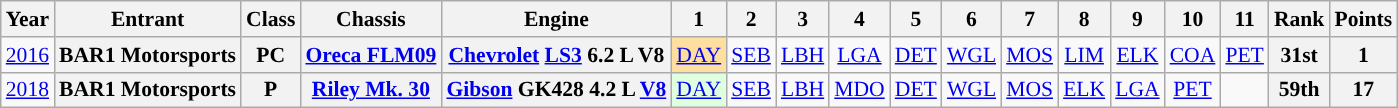<table class="wikitable" style="text-align:center; font-size:90%">
<tr>
<th>Year</th>
<th>Entrant</th>
<th>Class</th>
<th>Chassis</th>
<th>Engine</th>
<th>1</th>
<th>2</th>
<th>3</th>
<th>4</th>
<th>5</th>
<th>6</th>
<th>7</th>
<th>8</th>
<th>9</th>
<th>10</th>
<th>11</th>
<th>Rank</th>
<th>Points</th>
</tr>
<tr>
<td><a href='#'>2016</a></td>
<th>BAR1 Motorsports</th>
<th>PC</th>
<th><a href='#'>Oreca FLM09</a></th>
<th><a href='#'>Chevrolet</a> <a href='#'>LS3</a> 6.2 L V8</th>
<td style="background:#ffdf9f;"><a href='#'>DAY</a><br></td>
<td><a href='#'>SEB</a></td>
<td><a href='#'>LBH</a></td>
<td><a href='#'>LGA</a></td>
<td><a href='#'>DET</a></td>
<td><a href='#'>WGL</a></td>
<td><a href='#'>MOS</a></td>
<td><a href='#'>LIM</a></td>
<td><a href='#'>ELK</a></td>
<td><a href='#'>COA</a></td>
<td><a href='#'>PET</a></td>
<th>31st</th>
<th>1</th>
</tr>
<tr>
<td><a href='#'>2018</a></td>
<th>BAR1 Motorsports</th>
<th>P</th>
<th><a href='#'>Riley Mk. 30</a></th>
<th><a href='#'>Gibson</a> GK428 4.2 L <a href='#'>V8</a></th>
<td style="background:#DFFFDF;"><a href='#'>DAY</a><br></td>
<td><a href='#'>SEB</a></td>
<td><a href='#'>LBH</a></td>
<td><a href='#'>MDO</a></td>
<td><a href='#'>DET</a></td>
<td><a href='#'>WGL</a></td>
<td><a href='#'>MOS</a></td>
<td><a href='#'>ELK</a></td>
<td><a href='#'>LGA</a></td>
<td><a href='#'>PET</a></td>
<td></td>
<th>59th</th>
<th>17</th>
</tr>
</table>
